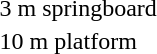<table>
<tr>
<td>3 m springboard</td>
<td></td>
<td></td>
<td></td>
</tr>
<tr>
<td>10 m platform</td>
<td></td>
<td></td>
<td></td>
</tr>
</table>
